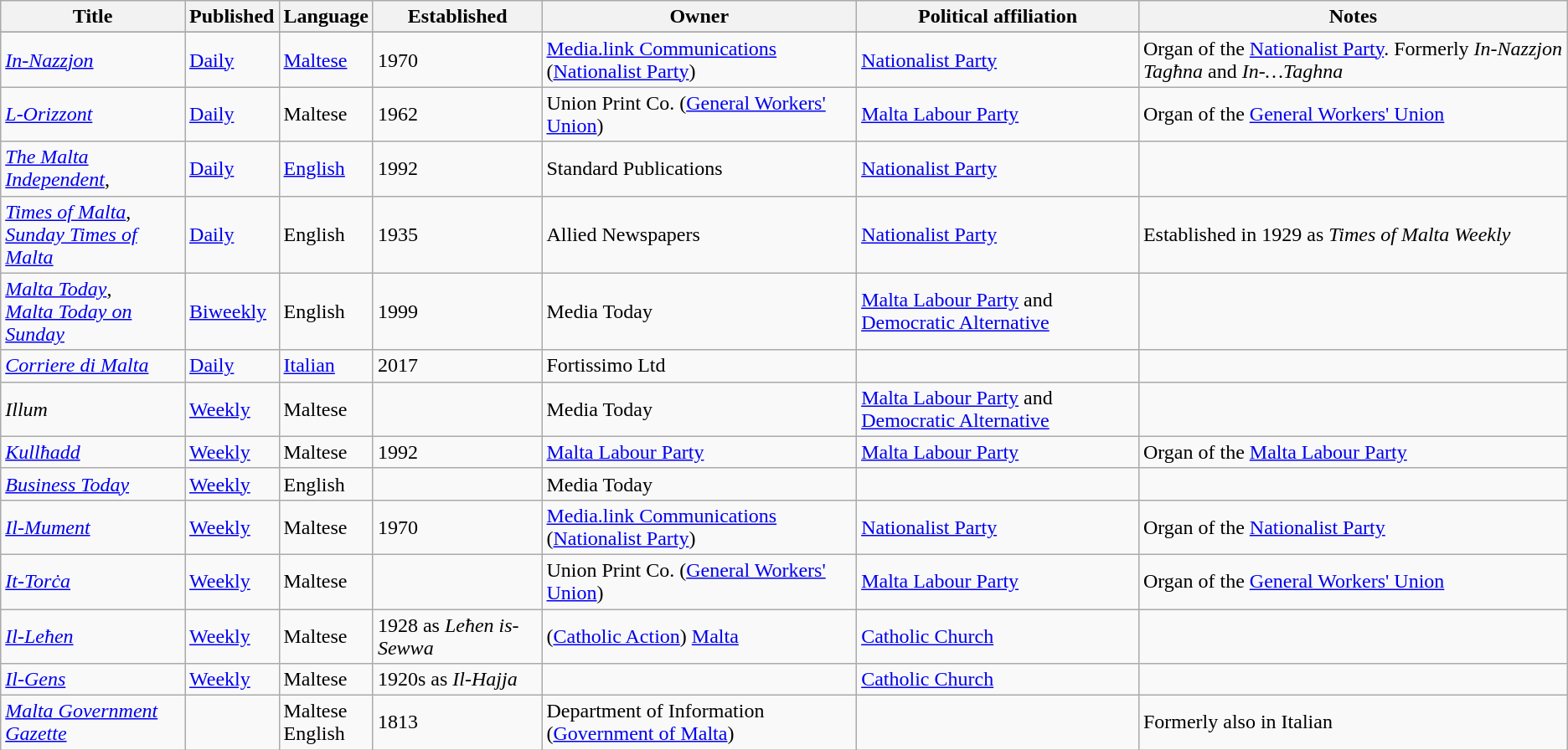<table class="sortable wikitable">
<tr>
<th>Title</th>
<th>Published</th>
<th>Language</th>
<th>Established</th>
<th>Owner</th>
<th>Political affiliation</th>
<th class="unsortable">Notes</th>
</tr>
<tr>
</tr>
<tr>
<td><em><a href='#'>In-Nazzjon</a></em></td>
<td><a href='#'>Daily</a></td>
<td><a href='#'>Maltese</a></td>
<td>1970</td>
<td><a href='#'>Media.link Communications</a> (<a href='#'>Nationalist Party</a>)</td>
<td><a href='#'>Nationalist Party</a></td>
<td>Organ of the <a href='#'>Nationalist Party</a>. Formerly <em>In-Nazzjon Tagħna</em> and <em>In-…Taghna</em></td>
</tr>
<tr>
<td><em><a href='#'>L-Orizzont</a></em></td>
<td><a href='#'>Daily</a></td>
<td>Maltese</td>
<td>1962</td>
<td>Union Print Co. (<a href='#'>General Workers' Union</a>)</td>
<td><a href='#'>Malta Labour Party</a></td>
<td>Organ of the <a href='#'>General Workers' Union</a></td>
</tr>
<tr>
<td><em><a href='#'>The Malta Independent</a></em>,<br></td>
<td><a href='#'>Daily</a></td>
<td><a href='#'>English</a></td>
<td>1992</td>
<td>Standard Publications</td>
<td><a href='#'>Nationalist Party</a></td>
<td></td>
</tr>
<tr>
<td><em><a href='#'>Times of Malta</a></em>,<br><em><a href='#'>Sunday Times of Malta</a></em></td>
<td><a href='#'>Daily</a></td>
<td>English</td>
<td>1935</td>
<td>Allied Newspapers</td>
<td><a href='#'>Nationalist Party</a></td>
<td>Established in 1929 as <em>Times of Malta Weekly</em></td>
</tr>
<tr>
<td><em><a href='#'>Malta Today</a></em>,<br><em><a href='#'>Malta Today on Sunday</a></em></td>
<td><a href='#'>Biweekly</a></td>
<td>English</td>
<td>1999</td>
<td>Media Today</td>
<td><a href='#'>Malta Labour Party</a> and <a href='#'>Democratic Alternative</a></td>
<td></td>
</tr>
<tr>
<td><em><a href='#'>Corriere di Malta</a></em></td>
<td><a href='#'>Daily</a></td>
<td><a href='#'>Italian</a></td>
<td>2017</td>
<td>Fortissimo Ltd</td>
<td></td>
<td></td>
</tr>
<tr>
<td><em>Illum</em></td>
<td><a href='#'>Weekly</a></td>
<td>Maltese</td>
<td></td>
<td>Media Today</td>
<td><a href='#'>Malta Labour Party</a> and <a href='#'>Democratic Alternative</a></td>
<td></td>
</tr>
<tr>
<td><em><a href='#'>Kullħadd</a></em></td>
<td><a href='#'>Weekly</a></td>
<td>Maltese</td>
<td>1992</td>
<td><a href='#'>Malta Labour Party</a></td>
<td><a href='#'>Malta Labour Party</a></td>
<td>Organ of the <a href='#'>Malta Labour Party</a></td>
</tr>
<tr>
<td><em><a href='#'>Business Today</a></em></td>
<td><a href='#'>Weekly</a></td>
<td>English</td>
<td></td>
<td>Media Today</td>
<td></td>
<td></td>
</tr>
<tr>
<td><em><a href='#'>Il-Mument</a></em></td>
<td><a href='#'>Weekly</a></td>
<td>Maltese</td>
<td>1970</td>
<td><a href='#'>Media.link Communications</a> (<a href='#'>Nationalist Party</a>)</td>
<td><a href='#'>Nationalist Party</a></td>
<td>Organ of the <a href='#'>Nationalist Party</a></td>
</tr>
<tr>
<td><em><a href='#'>It-Torċa</a></em></td>
<td><a href='#'>Weekly</a></td>
<td>Maltese</td>
<td></td>
<td>Union Print Co. (<a href='#'>General Workers' Union</a>)</td>
<td><a href='#'>Malta Labour Party</a></td>
<td>Organ of the <a href='#'>General Workers' Union</a></td>
</tr>
<tr>
<td><em><a href='#'>Il-Leħen</a></em></td>
<td><a href='#'>Weekly</a></td>
<td>Maltese</td>
<td>1928 as <em>Leħen is-Sewwa</em></td>
<td>(<a href='#'>Catholic Action</a>) <a href='#'>Malta</a></td>
<td><a href='#'>Catholic Church</a></td>
<td></td>
</tr>
<tr>
<td><em><a href='#'>Il-Gens</a></em></td>
<td><a href='#'>Weekly</a></td>
<td>Maltese</td>
<td>1920s as <em>Il-Hajja</em></td>
<td></td>
<td><a href='#'>Catholic Church</a></td>
<td></td>
</tr>
<tr>
<td><em><a href='#'>Malta Government Gazette</a></em></td>
<td></td>
<td>Maltese<br>English</td>
<td>1813</td>
<td>Department of Information (<a href='#'>Government of Malta</a>)</td>
<td></td>
<td>Formerly also in Italian</td>
</tr>
</table>
